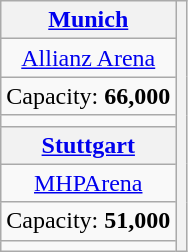<table class="wikitable" style="text-align:center">
<tr>
<th><a href='#'>Munich</a></th>
<th colspan="3" rowspan="8"></th>
</tr>
<tr>
<td><a href='#'>Allianz Arena</a></td>
</tr>
<tr>
<td>Capacity: <strong>66,000</strong></td>
</tr>
<tr>
<td></td>
</tr>
<tr>
<th><a href='#'>Stuttgart</a></th>
</tr>
<tr>
<td><a href='#'>MHPArena</a></td>
</tr>
<tr>
<td>Capacity: <strong>51,000</strong></td>
</tr>
<tr>
<td></td>
</tr>
</table>
